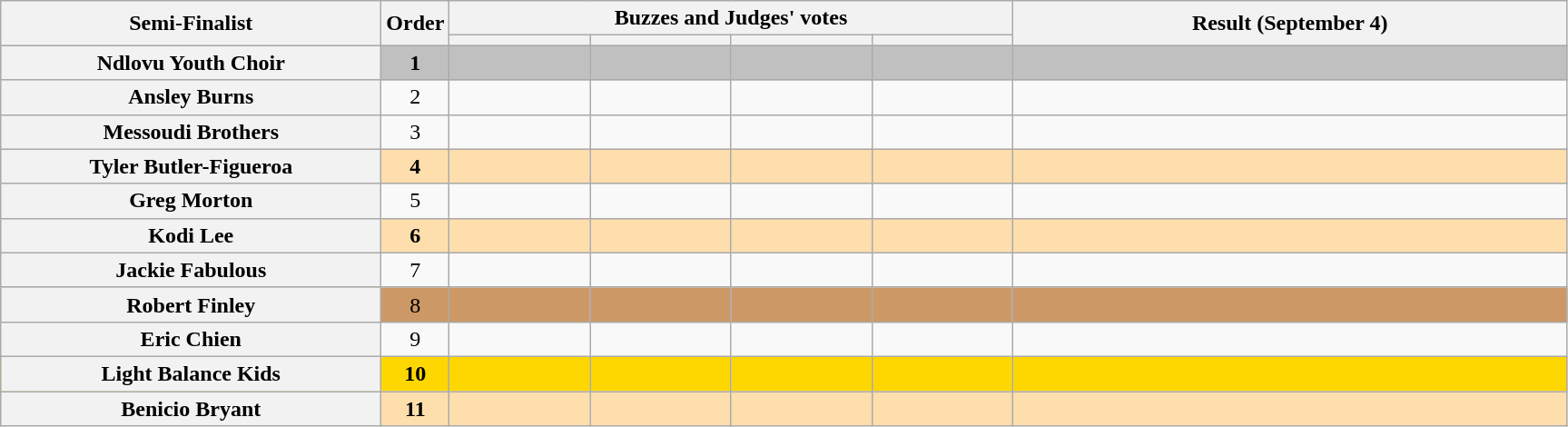<table class="wikitable plainrowheaders sortable" style="text-align:center;">
<tr>
<th scope="col" rowspan="2" class="unsortable" style="width:17em;">Semi-Finalist</th>
<th scope="col" rowspan="2" style="width:1em;">Order</th>
<th scope="col" colspan="4" class="unsortable" style="width:24em;">Buzzes and Judges' votes </th>
<th scope="col" rowspan="2" style="width:25em;">Result (September 4)</th>
</tr>
<tr>
<th scope="col" class="unsortable" style="width:6em;"></th>
<th scope="col" class="unsortable" style="width:6em;"></th>
<th scope="col" class="unsortable" style="width:6em;"></th>
<th scope="col" class="unsortable" style="width:6em;"></th>
</tr>
<tr style="background:silver">
<th scope="row"><strong>Ndlovu Youth Choir</strong></th>
<td><strong>1</strong></td>
<td style="text-align:center;"></td>
<td style="text-align:center;"></td>
<td style="text-align:center;"></td>
<td style="text-align:center;"></td>
<td><strong></strong></td>
</tr>
<tr>
<th scope="row">Ansley Burns</th>
<td>2</td>
<td style="text-align:center;"></td>
<td style="text-align:center;"></td>
<td style="text-align:center;"></td>
<td style="text-align:center;"></td>
<td></td>
</tr>
<tr>
<th scope="row">Messoudi Brothers</th>
<td>3</td>
<td style="text-align:center;"></td>
<td style="text-align:center;"></td>
<td style="text-align:center;"></td>
<td style="text-align:center;"></td>
<td></td>
</tr>
<tr style="background:NavajoWhite">
<th scope="row"><strong>Tyler Butler-Figueroa</strong></th>
<td><strong>4</strong></td>
<td style="text-align:center;"></td>
<td style="text-align:center;"></td>
<td style="text-align:center;"></td>
<td style="text-align:center;"></td>
<td><strong></strong></td>
</tr>
<tr>
<th scope="row">Greg Morton</th>
<td>5</td>
<td style="text-align:center;"></td>
<td style="text-align:center;"></td>
<td style="text-align:center;"></td>
<td style="text-align:center;"></td>
<td></td>
</tr>
<tr style="background:NavajoWhite">
<th scope="row"><strong>Kodi Lee</strong></th>
<td><strong>6</strong></td>
<td style="text-align:center;"></td>
<td style="text-align:center;"></td>
<td style="text-align:center;"></td>
<td style="text-align:center;"></td>
<td><strong></strong></td>
</tr>
<tr>
<th scope="row">Jackie Fabulous</th>
<td>7</td>
<td style="text-align:center;"></td>
<td style="text-align:center;"></td>
<td style="text-align:center;"></td>
<td style="text-align:center;"></td>
<td></td>
</tr>
<tr style="background:#c96">
<th scope="row">Robert Finley</th>
<td>8</td>
<td style="text-align:center;"></td>
<td style="text-align:center;"></td>
<td style="text-align:center;"></td>
<td style="text-align:center;"></td>
<td></td>
</tr>
<tr>
<th scope="row">Eric Chien</th>
<td>9</td>
<td style="text-align:center;"></td>
<td style="text-align:center;"></td>
<td style="text-align:center;"></td>
<td style="text-align:center;"></td>
<td></td>
</tr>
<tr style="background:gold">
<th scope="row"><strong>Light Balance Kids</strong></th>
<td><strong>10</strong></td>
<td style="text-align:center;"></td>
<td style="text-align:center;"></td>
<td style="text-align:center;"></td>
<td style="text-align:center;"></td>
<td><strong></strong></td>
</tr>
<tr style="background:NavajoWhite">
<th scope="row"><strong>Benicio Bryant</strong></th>
<td><strong>11</strong></td>
<td style="text-align:center;"></td>
<td style="text-align:center;"></td>
<td style="text-align:center;"></td>
<td style="text-align:center;"></td>
<td><strong></strong></td>
</tr>
</table>
